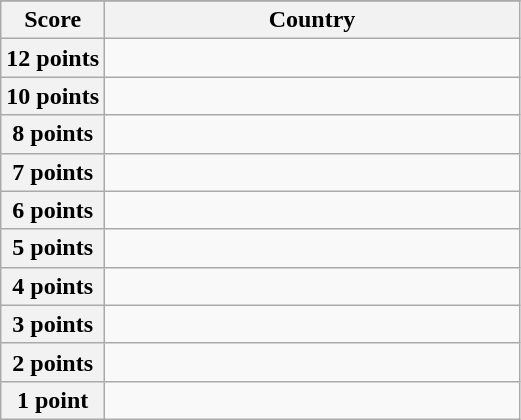<table class="wikitable">
<tr>
</tr>
<tr>
<th scope="col" width="20%">Score</th>
<th scope="col">Country</th>
</tr>
<tr>
<th scope="row">12 points</th>
<td></td>
</tr>
<tr>
<th scope="row">10 points</th>
<td></td>
</tr>
<tr>
<th scope="row">8 points</th>
<td></td>
</tr>
<tr>
<th scope="row">7 points</th>
<td></td>
</tr>
<tr>
<th scope="row">6 points</th>
<td></td>
</tr>
<tr>
<th scope="row">5 points</th>
<td></td>
</tr>
<tr>
<th scope="row">4 points</th>
<td></td>
</tr>
<tr>
<th scope="row">3 points</th>
<td></td>
</tr>
<tr>
<th scope="row">2 points</th>
<td></td>
</tr>
<tr>
<th scope="row">1 point</th>
<td></td>
</tr>
</table>
